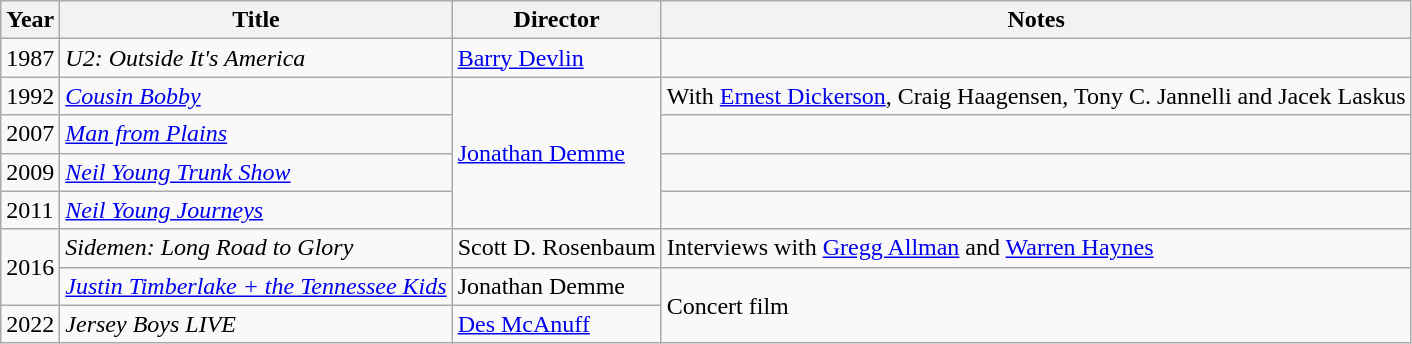<table class="wikitable">
<tr>
<th>Year</th>
<th>Title</th>
<th>Director</th>
<th>Notes</th>
</tr>
<tr>
<td>1987</td>
<td><em>U2: Outside It's America</em></td>
<td><a href='#'>Barry Devlin</a></td>
<td></td>
</tr>
<tr>
<td>1992</td>
<td><em><a href='#'>Cousin Bobby</a></em></td>
<td rowspan=4><a href='#'>Jonathan Demme</a></td>
<td>With <a href='#'>Ernest Dickerson</a>, Craig Haagensen, Tony C. Jannelli and Jacek Laskus</td>
</tr>
<tr>
<td>2007</td>
<td><em><a href='#'>Man from Plains</a></em></td>
<td></td>
</tr>
<tr>
<td>2009</td>
<td><em><a href='#'>Neil Young Trunk Show</a></em></td>
<td></td>
</tr>
<tr>
<td>2011</td>
<td><em><a href='#'>Neil Young Journeys</a></em></td>
<td></td>
</tr>
<tr>
<td rowspan=2>2016</td>
<td><em>Sidemen: Long Road to Glory</em></td>
<td>Scott D. Rosenbaum</td>
<td>Interviews with <a href='#'>Gregg Allman</a> and <a href='#'>Warren Haynes</a></td>
</tr>
<tr>
<td><em><a href='#'>Justin Timberlake + the Tennessee Kids</a></em></td>
<td>Jonathan Demme</td>
<td rowspan=2>Concert film</td>
</tr>
<tr>
<td>2022</td>
<td><em>Jersey Boys LIVE</em></td>
<td><a href='#'>Des McAnuff</a></td>
</tr>
</table>
